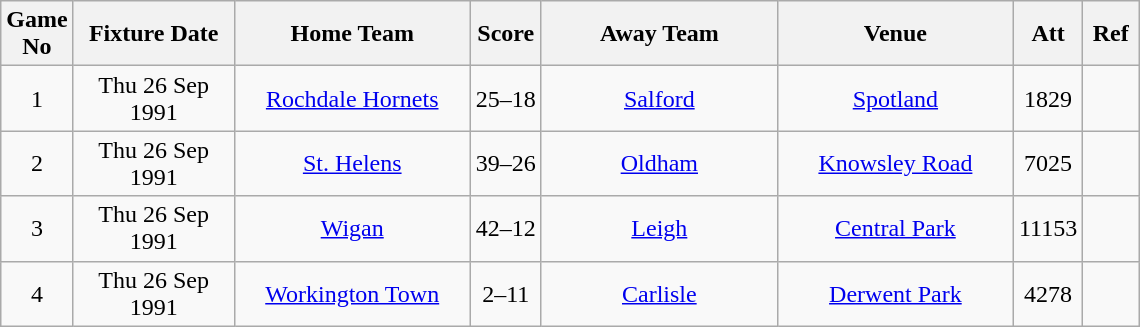<table class="wikitable" style="text-align:center;">
<tr>
<th width=20 abbr="No">Game No</th>
<th width=100 abbr="Date">Fixture Date</th>
<th width=150 abbr="Home Team">Home Team</th>
<th width=40 abbr="Score">Score</th>
<th width=150 abbr="Away Team">Away Team</th>
<th width=150 abbr="Venue">Venue</th>
<th width=30 abbr="Att">Att</th>
<th width=30 abbr="Ref">Ref</th>
</tr>
<tr>
<td>1</td>
<td>Thu 26 Sep 1991</td>
<td><a href='#'>Rochdale Hornets</a></td>
<td>25–18</td>
<td><a href='#'>Salford</a></td>
<td><a href='#'>Spotland</a></td>
<td>1829</td>
<td></td>
</tr>
<tr>
<td>2</td>
<td>Thu 26 Sep 1991</td>
<td><a href='#'>St. Helens</a></td>
<td>39–26</td>
<td><a href='#'>Oldham</a></td>
<td><a href='#'>Knowsley Road</a></td>
<td>7025</td>
<td></td>
</tr>
<tr>
<td>3</td>
<td>Thu 26 Sep 1991</td>
<td><a href='#'>Wigan</a></td>
<td>42–12</td>
<td><a href='#'>Leigh</a></td>
<td><a href='#'>Central Park</a></td>
<td>11153</td>
<td></td>
</tr>
<tr>
<td>4</td>
<td>Thu 26 Sep 1991</td>
<td><a href='#'>Workington Town</a></td>
<td>2–11</td>
<td><a href='#'>Carlisle</a></td>
<td><a href='#'>Derwent Park</a></td>
<td>4278</td>
<td></td>
</tr>
</table>
